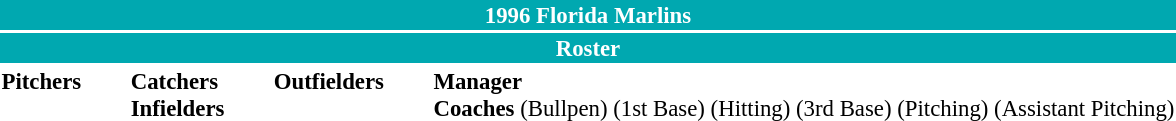<table class="toccolours" style="font-size: 95%;">
<tr>
<th colspan="10" style="background-color: #00a8b0; color: white; text-align: center;">1996 Florida Marlins</th>
</tr>
<tr>
<td colspan="10" style="background-color: #00a8b0; color: white; text-align: center;"><strong>Roster</strong></td>
</tr>
<tr>
<td valign="top"><strong>Pitchers</strong><br>





















</td>
<td width="25px"></td>
<td valign="top"><strong>Catchers</strong><br>



<strong>Infielders</strong>










</td>
<td width="25px"></td>
<td valign="top"><strong>Outfielders</strong><br>






</td>
<td width="25px"></td>
<td valign="top"><strong>Manager</strong><br>

<strong>Coaches</strong>
 (Bullpen)
 (1st Base)
 (Hitting)
 (3rd Base)
 (Pitching)
 (Assistant Pitching)</td>
</tr>
<tr>
</tr>
</table>
